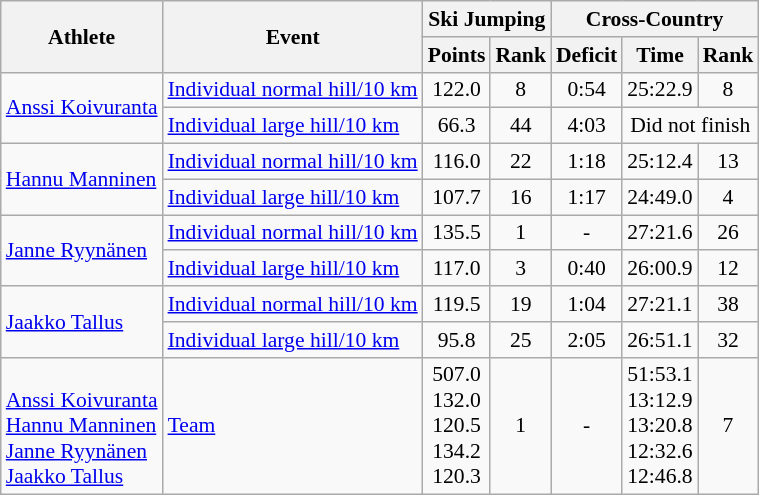<table class="wikitable" style="font-size:90%">
<tr>
<th rowspan="2">Athlete</th>
<th rowspan="2">Event</th>
<th colspan="2">Ski Jumping</th>
<th colspan="6">Cross-Country</th>
</tr>
<tr>
<th>Points</th>
<th>Rank</th>
<th>Deficit</th>
<th>Time</th>
<th>Rank</th>
</tr>
<tr align=center>
<td rowspan=2 align=left><a href='#'>Anssi Koivuranta</a></td>
<td align=left><a href='#'>Individual normal hill/10 km</a></td>
<td>122.0</td>
<td>8</td>
<td>0:54</td>
<td>25:22.9</td>
<td>8</td>
</tr>
<tr align=center>
<td align=left><a href='#'>Individual large hill/10 km</a></td>
<td>66.3</td>
<td>44</td>
<td>4:03</td>
<td colspan=2>Did not finish</td>
</tr>
<tr align=center>
<td rowspan=2 align=left><a href='#'>Hannu Manninen</a></td>
<td align=left><a href='#'>Individual normal hill/10 km</a></td>
<td>116.0</td>
<td>22</td>
<td>1:18</td>
<td>25:12.4</td>
<td>13</td>
</tr>
<tr align=center>
<td align=left><a href='#'>Individual large hill/10 km</a></td>
<td>107.7</td>
<td>16</td>
<td>1:17</td>
<td>24:49.0</td>
<td>4</td>
</tr>
<tr align=center>
<td rowspan=2 align=left><a href='#'>Janne Ryynänen</a></td>
<td align=left><a href='#'>Individual normal hill/10 km</a></td>
<td>135.5</td>
<td>1</td>
<td>-</td>
<td>27:21.6</td>
<td>26</td>
</tr>
<tr align=center>
<td align=left><a href='#'>Individual large hill/10 km</a></td>
<td>117.0</td>
<td>3</td>
<td>0:40</td>
<td>26:00.9</td>
<td>12</td>
</tr>
<tr align=center>
<td rowspan=2 align=left><a href='#'>Jaakko Tallus</a></td>
<td align=left><a href='#'>Individual normal hill/10 km</a></td>
<td>119.5</td>
<td>19</td>
<td>1:04</td>
<td>27:21.1</td>
<td>38</td>
</tr>
<tr align=center>
<td align=left><a href='#'>Individual large hill/10 km</a></td>
<td>95.8</td>
<td>25</td>
<td>2:05</td>
<td>26:51.1</td>
<td>32</td>
</tr>
<tr align=center>
<td align=left><br><a href='#'>Anssi Koivuranta</a><br><a href='#'>Hannu Manninen</a><br><a href='#'>Janne Ryynänen</a><br><a href='#'>Jaakko Tallus</a></td>
<td align=left><a href='#'>Team</a></td>
<td>507.0<br>132.0<br>120.5<br>134.2<br>120.3</td>
<td>1</td>
<td>-</td>
<td>51:53.1<br>13:12.9<br>13:20.8<br>12:32.6<br>12:46.8</td>
<td>7</td>
</tr>
</table>
